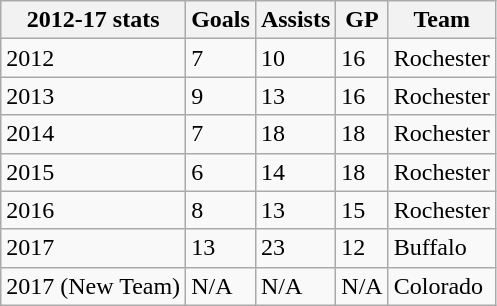<table class="wikitable">
<tr>
<th>2012-17 stats</th>
<th>Goals</th>
<th>Assists</th>
<th>GP</th>
<th>Team</th>
</tr>
<tr>
<td>2012</td>
<td>7</td>
<td>10</td>
<td>16</td>
<td>Rochester</td>
</tr>
<tr>
<td>2013</td>
<td>9</td>
<td>13</td>
<td>16</td>
<td>Rochester</td>
</tr>
<tr>
<td>2014</td>
<td>7</td>
<td>18</td>
<td>18</td>
<td>Rochester</td>
</tr>
<tr>
<td>2015</td>
<td>6</td>
<td>14</td>
<td>18</td>
<td>Rochester</td>
</tr>
<tr>
<td>2016</td>
<td>8</td>
<td>13</td>
<td>15</td>
<td>Rochester</td>
</tr>
<tr>
<td>2017</td>
<td>13</td>
<td>23</td>
<td>12</td>
<td>Buffalo</td>
</tr>
<tr>
<td>2017 (New Team)</td>
<td>N/A</td>
<td>N/A</td>
<td>N/A</td>
<td>Colorado</td>
</tr>
</table>
